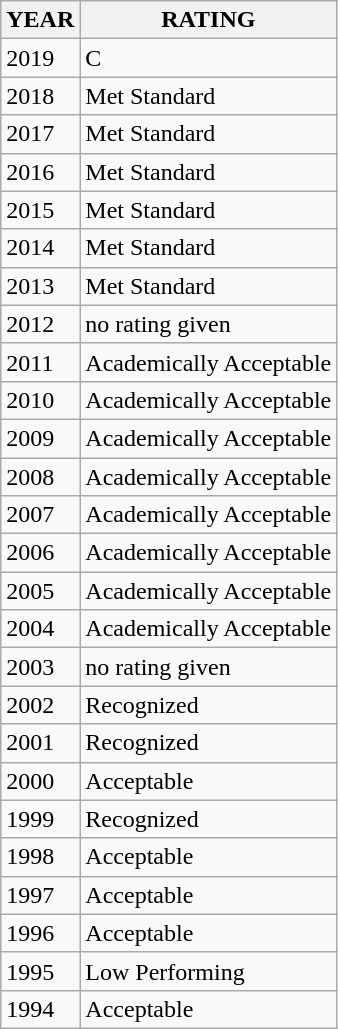<table class="wikitable">
<tr>
<th>YEAR</th>
<th>RATING</th>
</tr>
<tr>
<td>2019</td>
<td>C</td>
</tr>
<tr>
<td>2018</td>
<td>Met Standard</td>
</tr>
<tr>
<td>2017</td>
<td>Met Standard</td>
</tr>
<tr>
<td>2016</td>
<td>Met Standard</td>
</tr>
<tr>
<td>2015</td>
<td>Met Standard</td>
</tr>
<tr>
<td>2014</td>
<td>Met Standard</td>
</tr>
<tr>
<td>2013</td>
<td>Met Standard</td>
</tr>
<tr>
<td>2012</td>
<td>no rating given</td>
</tr>
<tr>
<td>2011</td>
<td>Academically Acceptable</td>
</tr>
<tr>
<td>2010</td>
<td>Academically Acceptable</td>
</tr>
<tr>
<td>2009</td>
<td>Academically Acceptable</td>
</tr>
<tr>
<td>2008</td>
<td>Academically Acceptable</td>
</tr>
<tr>
<td>2007</td>
<td>Academically Acceptable</td>
</tr>
<tr>
<td>2006</td>
<td>Academically Acceptable</td>
</tr>
<tr>
<td>2005</td>
<td>Academically Acceptable</td>
</tr>
<tr>
<td>2004</td>
<td>Academically Acceptable</td>
</tr>
<tr>
<td>2003</td>
<td>no rating given</td>
</tr>
<tr>
<td>2002</td>
<td>Recognized</td>
</tr>
<tr>
<td>2001</td>
<td>Recognized</td>
</tr>
<tr>
<td>2000</td>
<td>Acceptable</td>
</tr>
<tr>
<td>1999</td>
<td>Recognized</td>
</tr>
<tr>
<td>1998</td>
<td>Acceptable</td>
</tr>
<tr>
<td>1997</td>
<td>Acceptable</td>
</tr>
<tr>
<td>1996</td>
<td>Acceptable</td>
</tr>
<tr>
<td>1995</td>
<td>Low Performing</td>
</tr>
<tr>
<td>1994</td>
<td>Acceptable</td>
</tr>
</table>
